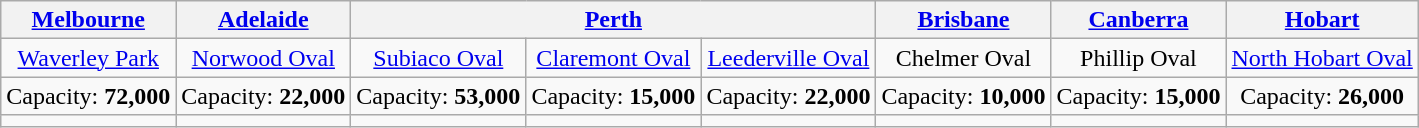<table class="wikitable" style="text-align:center">
<tr>
<th><a href='#'>Melbourne</a></th>
<th><a href='#'>Adelaide</a></th>
<th colspan=3><a href='#'>Perth</a></th>
<th><a href='#'>Brisbane</a></th>
<th><a href='#'>Canberra</a></th>
<th><a href='#'>Hobart</a></th>
</tr>
<tr>
<td><a href='#'>Waverley Park</a></td>
<td><a href='#'>Norwood Oval</a></td>
<td><a href='#'>Subiaco Oval</a></td>
<td><a href='#'>Claremont Oval</a></td>
<td><a href='#'>Leederville Oval</a></td>
<td>Chelmer Oval</td>
<td>Phillip Oval</td>
<td><a href='#'>North Hobart Oval</a></td>
</tr>
<tr>
<td>Capacity: <strong>72,000</strong></td>
<td>Capacity: <strong>22,000</strong></td>
<td>Capacity: <strong>53,000</strong></td>
<td>Capacity: <strong>15,000</strong></td>
<td>Capacity: <strong>22,000</strong></td>
<td>Capacity: <strong>10,000</strong></td>
<td>Capacity: <strong>15,000</strong></td>
<td>Capacity: <strong>26,000</strong></td>
</tr>
<tr>
<td></td>
<td></td>
<td></td>
<td></td>
<td></td>
<td></td>
<td></td>
<td></td>
</tr>
</table>
